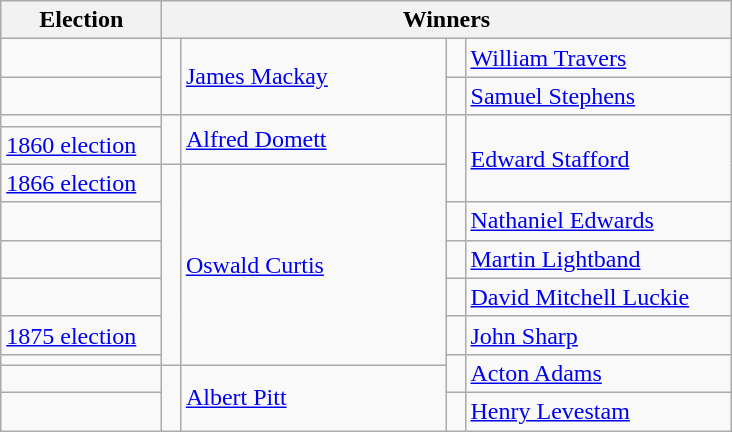<table class="wikitable">
<tr>
<th width=100>Election</th>
<th colspan=4>Winners</th>
</tr>
<tr>
<td></td>
<td width=5 rowspan=2 bgcolor=></td>
<td width=170 rowspan=2><a href='#'>James Mackay</a></td>
<td width=5 bgcolor=></td>
<td width=170><a href='#'>William Travers</a></td>
</tr>
<tr>
<td></td>
<td bgcolor=></td>
<td><a href='#'>Samuel Stephens</a></td>
</tr>
<tr>
<td></td>
<td rowspan=2 bgcolor=></td>
<td rowspan=2><a href='#'>Alfred Domett</a></td>
<td rowspan=3 bgcolor=></td>
<td rowspan=3><a href='#'>Edward Stafford</a></td>
</tr>
<tr>
<td><a href='#'>1860 election</a></td>
</tr>
<tr>
<td><a href='#'>1866 election</a></td>
<td rowspan=6 bgcolor=></td>
<td rowspan=6><a href='#'>Oswald Curtis</a></td>
</tr>
<tr>
<td></td>
<td bgcolor=></td>
<td><a href='#'>Nathaniel Edwards</a></td>
</tr>
<tr>
<td></td>
<td bgcolor=></td>
<td><a href='#'>Martin Lightband</a></td>
</tr>
<tr>
<td></td>
<td bgcolor=></td>
<td><a href='#'>David Mitchell Luckie</a></td>
</tr>
<tr>
<td><a href='#'>1875 election</a></td>
<td bgcolor=></td>
<td><a href='#'>John Sharp</a></td>
</tr>
<tr>
<td></td>
<td rowspan=2 bgcolor=></td>
<td rowspan=2><a href='#'>Acton Adams</a></td>
</tr>
<tr>
<td></td>
<td rowspan=2 bgcolor=></td>
<td rowspan=2><a href='#'>Albert Pitt</a></td>
</tr>
<tr>
<td></td>
<td bgcolor=></td>
<td><a href='#'>Henry Levestam</a></td>
</tr>
</table>
